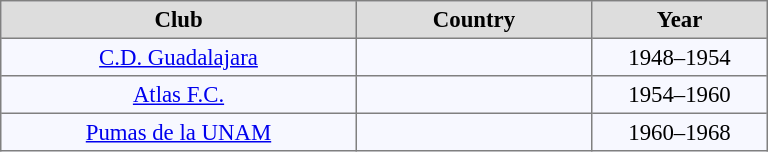<table align="center" bgcolor="#f7f8ff" cellpadding="3" cellspacing="0" border="1" style="font-size: 95%; border: gray solid 1px; border-collapse: collapse;">
<tr align=center bgcolor=#DDDDDD style="color:black;">
<th width="230">Club</th>
<th width="150">Country</th>
<th width="110">Year</th>
</tr>
<tr align=center>
<td><a href='#'>C.D. Guadalajara</a></td>
<td></td>
<td>1948–1954</td>
</tr>
<tr align=center>
<td><a href='#'>Atlas F.C.</a></td>
<td></td>
<td>1954–1960</td>
</tr>
<tr align=center>
<td><a href='#'>Pumas de la UNAM</a></td>
<td></td>
<td>1960–1968</td>
</tr>
</table>
